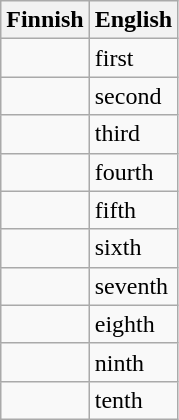<table class="wikitable">
<tr>
<th>Finnish</th>
<th>English</th>
</tr>
<tr>
<td></td>
<td>first</td>
</tr>
<tr>
<td></td>
<td>second</td>
</tr>
<tr>
<td></td>
<td>third</td>
</tr>
<tr>
<td></td>
<td>fourth</td>
</tr>
<tr>
<td></td>
<td>fifth</td>
</tr>
<tr>
<td></td>
<td>sixth</td>
</tr>
<tr>
<td></td>
<td>seventh</td>
</tr>
<tr>
<td></td>
<td>eighth</td>
</tr>
<tr>
<td></td>
<td>ninth</td>
</tr>
<tr>
<td></td>
<td>tenth</td>
</tr>
</table>
